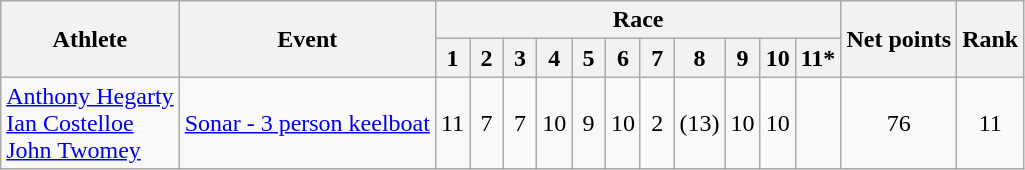<table class=wikitable>
<tr>
<th rowspan="2">Athlete</th>
<th rowspan="2">Event</th>
<th colspan="11">Race</th>
<th rowspan="2">Net points</th>
<th rowspan="2">Rank</th>
</tr>
<tr>
<th width="15">1</th>
<th width="15">2</th>
<th width="15">3</th>
<th width="15">4</th>
<th width="15">5</th>
<th width="15">6</th>
<th width="15">7</th>
<th width="15">8</th>
<th width="15">9</th>
<th width="15">10</th>
<th width="15">11*</th>
</tr>
<tr align="center">
<td align=left><a href='#'>Anthony Hegarty</a><br> <a href='#'>Ian Costelloe</a><br> <a href='#'>John Twomey</a></td>
<td align=left><a href='#'>Sonar - 3 person keelboat</a></td>
<td>11</td>
<td>7</td>
<td>7</td>
<td>10</td>
<td>9</td>
<td>10</td>
<td>2</td>
<td>(13)</td>
<td>10</td>
<td>10</td>
<td></td>
<td>76</td>
<td>11</td>
</tr>
</table>
